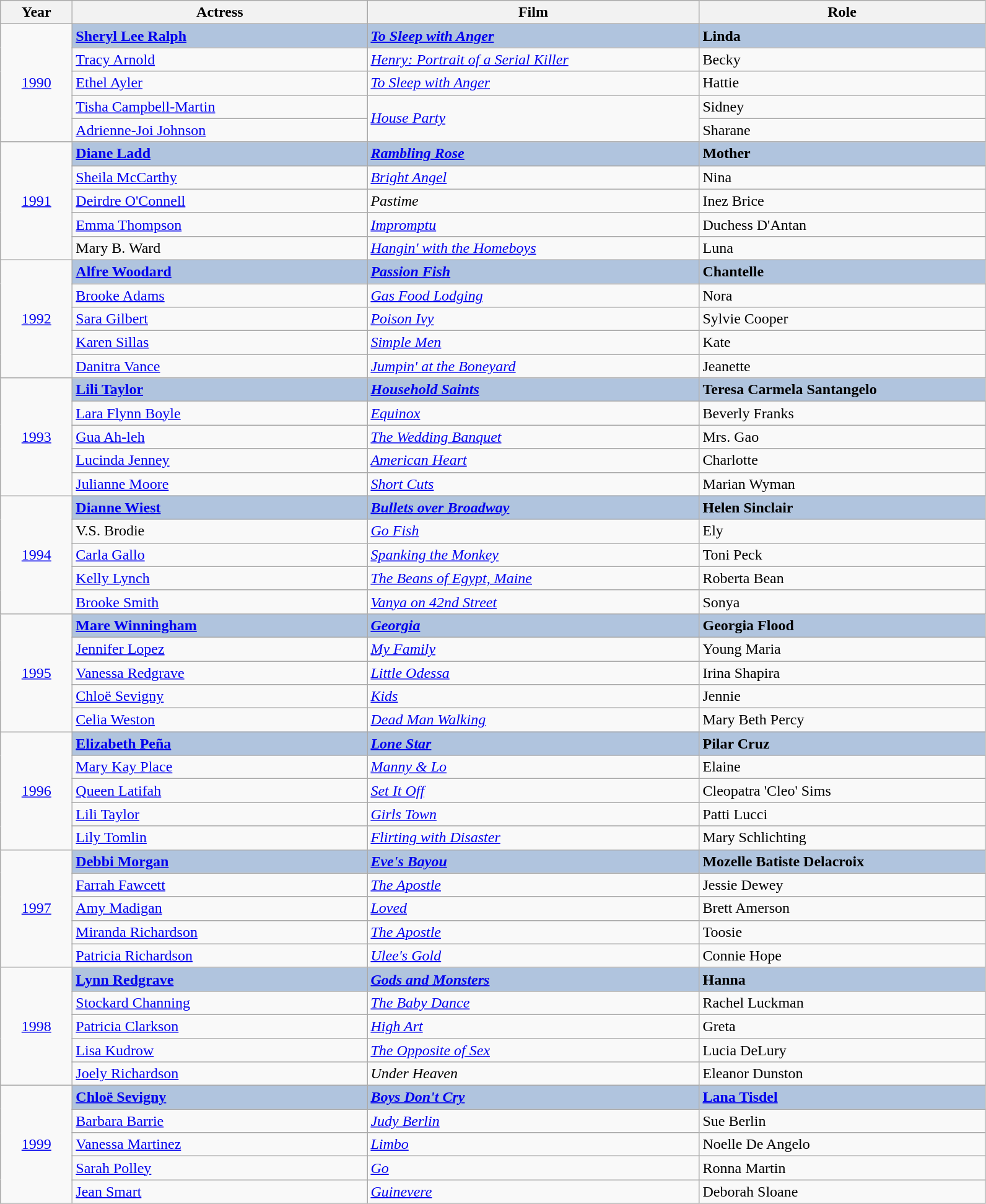<table class=wikitable style="width="87%">
<tr>
<th width="70"><strong>Year</strong></th>
<th width="310"><strong>Actress</strong></th>
<th width="350"><strong>Film</strong></th>
<th width="300"><strong>Role</strong></th>
</tr>
<tr>
<td rowspan="5" style="text-align:center;"><a href='#'>1990</a></td>
<td style="background:#B0C4DE;"><strong><a href='#'>Sheryl Lee Ralph</a></strong></td>
<td style="background:#B0C4DE;"><strong><em><a href='#'>To Sleep with Anger</a></em></strong></td>
<td style="background:#B0C4DE;"><strong>Linda</strong></td>
</tr>
<tr>
<td><a href='#'>Tracy Arnold</a></td>
<td><em><a href='#'>Henry: Portrait of a Serial Killer</a></em></td>
<td>Becky</td>
</tr>
<tr>
<td><a href='#'>Ethel Ayler</a></td>
<td><em><a href='#'>To Sleep with Anger</a></em></td>
<td>Hattie</td>
</tr>
<tr>
<td><a href='#'>Tisha Campbell-Martin</a></td>
<td rowspan="2"><em><a href='#'>House Party</a></em></td>
<td>Sidney</td>
</tr>
<tr>
<td><a href='#'>Adrienne-Joi Johnson</a></td>
<td>Sharane</td>
</tr>
<tr>
<td rowspan="5" style="text-align:center;"><a href='#'>1991</a></td>
<td style="background:#B0C4DE;"><strong><a href='#'>Diane Ladd</a></strong></td>
<td style="background:#B0C4DE;"><strong><em><a href='#'>Rambling Rose</a></em></strong></td>
<td style="background:#B0C4DE;"><strong>Mother </strong></td>
</tr>
<tr>
<td><a href='#'>Sheila McCarthy</a></td>
<td><em><a href='#'>Bright Angel</a></em></td>
<td>Nina</td>
</tr>
<tr>
<td><a href='#'>Deirdre O'Connell</a></td>
<td><em>Pastime</em></td>
<td>Inez Brice</td>
</tr>
<tr>
<td><a href='#'>Emma Thompson</a></td>
<td><em><a href='#'>Impromptu</a></em></td>
<td>Duchess D'Antan</td>
</tr>
<tr>
<td>Mary B. Ward</td>
<td><em><a href='#'>Hangin' with the Homeboys</a></em></td>
<td>Luna</td>
</tr>
<tr>
<td rowspan="5" style="text-align:center;"><a href='#'>1992</a></td>
<td style="background:#B0C4DE;"><strong><a href='#'>Alfre Woodard</a></strong></td>
<td style="background:#B0C4DE;"><strong><em><a href='#'>Passion Fish</a></em></strong></td>
<td style="background:#B0C4DE;"><strong>Chantelle</strong></td>
</tr>
<tr>
<td><a href='#'>Brooke Adams</a></td>
<td><em><a href='#'>Gas Food Lodging</a></em></td>
<td>Nora</td>
</tr>
<tr>
<td><a href='#'>Sara Gilbert</a></td>
<td><em><a href='#'>Poison Ivy</a></em></td>
<td>Sylvie Cooper</td>
</tr>
<tr>
<td><a href='#'>Karen Sillas</a></td>
<td><em><a href='#'>Simple Men</a></em></td>
<td>Kate</td>
</tr>
<tr>
<td><a href='#'>Danitra Vance</a></td>
<td><em><a href='#'>Jumpin' at the Boneyard</a></em></td>
<td>Jeanette</td>
</tr>
<tr>
<td rowspan="5" style="text-align:center;"><a href='#'>1993</a></td>
<td style="background:#B0C4DE;"><strong><a href='#'>Lili Taylor</a></strong></td>
<td style="background:#B0C4DE;"><strong><em><a href='#'>Household Saints</a></em></strong></td>
<td style="background:#B0C4DE;"><strong>Teresa Carmela Santangelo</strong></td>
</tr>
<tr>
<td><a href='#'>Lara Flynn Boyle</a></td>
<td><em><a href='#'>Equinox</a></em></td>
<td>Beverly Franks</td>
</tr>
<tr>
<td><a href='#'>Gua Ah-leh</a></td>
<td><em><a href='#'>The Wedding Banquet</a></em></td>
<td>Mrs. Gao</td>
</tr>
<tr>
<td><a href='#'>Lucinda Jenney</a></td>
<td><em><a href='#'>American Heart</a></em></td>
<td>Charlotte</td>
</tr>
<tr>
<td><a href='#'>Julianne Moore</a></td>
<td><em><a href='#'>Short Cuts</a></em></td>
<td>Marian Wyman</td>
</tr>
<tr>
<td rowspan="5" style="text-align:center;"><a href='#'>1994</a></td>
<td style="background:#B0C4DE;"><strong><a href='#'>Dianne Wiest</a></strong></td>
<td style="background:#B0C4DE;"><strong><em><a href='#'>Bullets over Broadway</a></em></strong></td>
<td style="background:#B0C4DE;"><strong>Helen Sinclair </strong></td>
</tr>
<tr>
<td>V.S. Brodie</td>
<td><em><a href='#'>Go Fish</a></em></td>
<td>Ely</td>
</tr>
<tr>
<td><a href='#'>Carla Gallo</a></td>
<td><em><a href='#'>Spanking the Monkey</a></em></td>
<td>Toni Peck</td>
</tr>
<tr>
<td><a href='#'>Kelly Lynch</a></td>
<td><em><a href='#'>The Beans of Egypt, Maine</a></em></td>
<td>Roberta Bean</td>
</tr>
<tr>
<td><a href='#'>Brooke Smith</a></td>
<td><em><a href='#'>Vanya on 42nd Street</a></em></td>
<td>Sonya</td>
</tr>
<tr>
<td rowspan="5" style="text-align:center;"><a href='#'>1995</a></td>
<td style="background:#B0C4DE;"><strong><a href='#'>Mare Winningham</a></strong></td>
<td style="background:#B0C4DE;"><strong><em><a href='#'>Georgia</a></em></strong></td>
<td style="background:#B0C4DE;"><strong>Georgia Flood </strong></td>
</tr>
<tr>
<td><a href='#'>Jennifer Lopez</a></td>
<td><em><a href='#'>My Family</a></em></td>
<td>Young Maria</td>
</tr>
<tr>
<td><a href='#'>Vanessa Redgrave</a></td>
<td><em><a href='#'>Little Odessa</a></em></td>
<td>Irina Shapira</td>
</tr>
<tr>
<td><a href='#'>Chloë Sevigny</a></td>
<td><em><a href='#'>Kids</a></em></td>
<td>Jennie</td>
</tr>
<tr>
<td><a href='#'>Celia Weston</a></td>
<td><em><a href='#'>Dead Man Walking</a></em></td>
<td>Mary Beth Percy</td>
</tr>
<tr>
<td rowspan="5" style="text-align:center;"><a href='#'>1996</a></td>
<td style="background:#B0C4DE;"><strong><a href='#'>Elizabeth Peña</a></strong></td>
<td style="background:#B0C4DE;"><strong><em><a href='#'>Lone Star</a></em></strong></td>
<td style="background:#B0C4DE;"><strong>Pilar Cruz </strong></td>
</tr>
<tr>
<td><a href='#'>Mary Kay Place</a></td>
<td><em><a href='#'>Manny & Lo</a></em></td>
<td>Elaine</td>
</tr>
<tr>
<td><a href='#'>Queen Latifah</a></td>
<td><em><a href='#'>Set It Off</a></em></td>
<td>Cleopatra 'Cleo' Sims</td>
</tr>
<tr>
<td><a href='#'>Lili Taylor</a></td>
<td><em><a href='#'>Girls Town</a></em></td>
<td>Patti Lucci</td>
</tr>
<tr>
<td><a href='#'>Lily Tomlin</a></td>
<td><em><a href='#'>Flirting with Disaster</a></em></td>
<td>Mary Schlichting</td>
</tr>
<tr>
<td rowspan="5" style="text-align:center;"><a href='#'>1997</a></td>
<td style="background:#B0C4DE;"><strong><a href='#'>Debbi Morgan</a></strong></td>
<td style="background:#B0C4DE;"><strong><em><a href='#'>Eve's Bayou</a></em></strong></td>
<td style="background:#B0C4DE;"><strong>Mozelle Batiste Delacroix</strong></td>
</tr>
<tr>
<td><a href='#'>Farrah Fawcett</a></td>
<td><em><a href='#'>The Apostle</a></em></td>
<td>Jessie Dewey</td>
</tr>
<tr>
<td><a href='#'>Amy Madigan</a></td>
<td><em><a href='#'>Loved</a></em></td>
<td>Brett Amerson</td>
</tr>
<tr>
<td><a href='#'>Miranda Richardson</a></td>
<td><em><a href='#'>The Apostle</a></em></td>
<td>Toosie</td>
</tr>
<tr>
<td><a href='#'>Patricia Richardson</a></td>
<td><em><a href='#'>Ulee's Gold</a></em></td>
<td>Connie Hope</td>
</tr>
<tr>
<td rowspan="5" style="text-align:center;"><a href='#'>1998</a></td>
<td style="background:#B0C4DE;"><strong><a href='#'>Lynn Redgrave</a></strong></td>
<td style="background:#B0C4DE;"><strong><em><a href='#'>Gods and Monsters</a></em></strong></td>
<td style="background:#B0C4DE;"><strong>Hanna </strong></td>
</tr>
<tr>
<td><a href='#'>Stockard Channing</a></td>
<td><em><a href='#'>The Baby Dance</a></em></td>
<td>Rachel Luckman</td>
</tr>
<tr>
<td><a href='#'>Patricia Clarkson</a></td>
<td><em><a href='#'>High Art</a></em></td>
<td>Greta</td>
</tr>
<tr>
<td><a href='#'>Lisa Kudrow</a></td>
<td><em><a href='#'>The Opposite of Sex</a></em></td>
<td>Lucia DeLury</td>
</tr>
<tr>
<td><a href='#'>Joely Richardson</a></td>
<td><em>Under Heaven</em></td>
<td>Eleanor Dunston</td>
</tr>
<tr>
<td rowspan="5" style="text-align:center;"><a href='#'>1999</a></td>
<td style="background:#B0C4DE;"><strong><a href='#'>Chloë Sevigny</a></strong></td>
<td style="background:#B0C4DE;"><strong><em><a href='#'>Boys Don't Cry</a></em></strong></td>
<td style="background:#B0C4DE;"><strong><a href='#'>Lana Tisdel</a> </strong></td>
</tr>
<tr>
<td><a href='#'>Barbara Barrie</a></td>
<td><em><a href='#'>Judy Berlin</a></em></td>
<td>Sue Berlin</td>
</tr>
<tr>
<td><a href='#'>Vanessa Martinez</a></td>
<td><em><a href='#'>Limbo</a></em></td>
<td>Noelle De Angelo</td>
</tr>
<tr>
<td><a href='#'>Sarah Polley</a></td>
<td><em><a href='#'>Go</a></em></td>
<td>Ronna Martin</td>
</tr>
<tr>
<td><a href='#'>Jean Smart</a></td>
<td><em><a href='#'>Guinevere</a></em></td>
<td>Deborah Sloane</td>
</tr>
</table>
